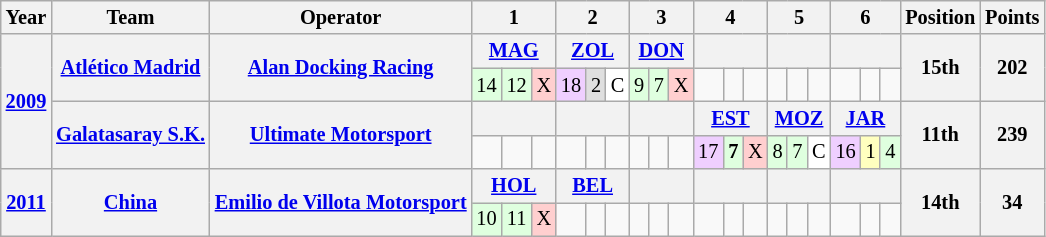<table class="wikitable" style="text-align:center; font-size:85%">
<tr>
<th>Year</th>
<th>Team</th>
<th>Operator</th>
<th colspan=3>1</th>
<th colspan=3>2</th>
<th colspan=3>3</th>
<th colspan=3>4</th>
<th colspan=3>5</th>
<th colspan=3>6</th>
<th>Position</th>
<th>Points</th>
</tr>
<tr>
<th rowspan=4><a href='#'>2009</a></th>
<th rowspan=2 nowrap><a href='#'>Atlético Madrid</a></th>
<th rowspan=2 nowrap><a href='#'>Alan Docking Racing</a></th>
<th colspan=3><a href='#'>MAG</a></th>
<th colspan=3><a href='#'>ZOL</a></th>
<th colspan=3><a href='#'>DON</a></th>
<th colspan=3></th>
<th colspan=3></th>
<th colspan=3></th>
<th rowspan=2>15th</th>
<th rowspan=2>202</th>
</tr>
<tr>
<td style="background:#dfffdf;">14</td>
<td style="background:#dfffdf;">12</td>
<td style="background:#ffcfcf;">X</td>
<td style="background:#efcfff;">18</td>
<td style="background:#dfdfdf;">2</td>
<td style="background:#ffffff;">C</td>
<td style="background:#dfffdf;">9</td>
<td style="background:#dfffdf;">7</td>
<td style="background:#ffcfcf;">X</td>
<td></td>
<td></td>
<td></td>
<td></td>
<td></td>
<td></td>
<td></td>
<td></td>
<td></td>
</tr>
<tr>
<th rowspan=2 nowrap><a href='#'>Galatasaray S.K.</a></th>
<th rowspan=2 nowrap><a href='#'>Ultimate Motorsport</a></th>
<th colspan=3></th>
<th colspan=3></th>
<th colspan=3></th>
<th colspan=3><a href='#'>EST</a></th>
<th colspan=3><a href='#'>MOZ</a></th>
<th colspan=3><a href='#'>JAR</a></th>
<th rowspan=2>11th</th>
<th rowspan=2>239</th>
</tr>
<tr>
<td></td>
<td></td>
<td></td>
<td></td>
<td></td>
<td></td>
<td></td>
<td></td>
<td></td>
<td style="background:#efcfff;">17</td>
<td style="background:#dfffdf;"><strong>7</strong></td>
<td style="background:#ffcfcf;">X</td>
<td style="background:#dfffdf;">8</td>
<td style="background:#dfffdf;">7</td>
<td style="background:#ffffff;">C</td>
<td style="background:#efcfff;">16</td>
<td style="background:#ffffbf;">1</td>
<td style="background:#dfffdf;">4</td>
</tr>
<tr>
<th rowspan=2><a href='#'>2011</a></th>
<th rowspan=2><a href='#'>China</a></th>
<th rowspan=2><a href='#'>Emilio de Villota Motorsport</a></th>
<th colspan=3><a href='#'>HOL</a></th>
<th colspan=3><a href='#'>BEL</a></th>
<th colspan=3></th>
<th colspan=3></th>
<th colspan=3></th>
<th colspan=3></th>
<th rowspan=2>14th</th>
<th rowspan=2>34</th>
</tr>
<tr>
<td style="background:#dfffdf;">10</td>
<td style="background:#dfffdf;">11</td>
<td style="background:#ffcfcf;">X</td>
<td></td>
<td></td>
<td></td>
<td></td>
<td></td>
<td></td>
<td></td>
<td></td>
<td></td>
<td></td>
<td></td>
<td></td>
<td></td>
<td></td>
<td></td>
</tr>
</table>
